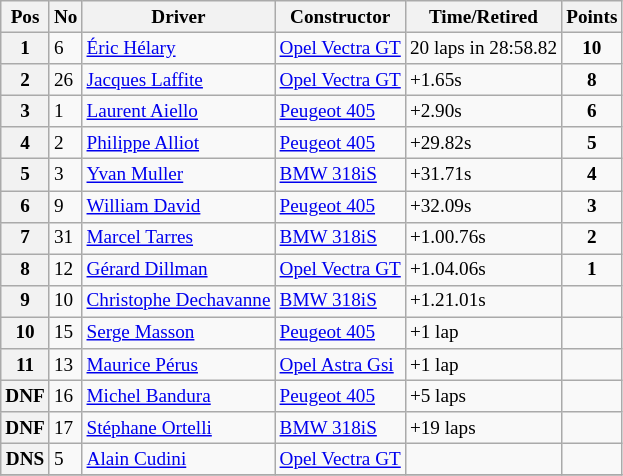<table class="wikitable" style="font-size: 80%;">
<tr>
<th>Pos</th>
<th>No</th>
<th>Driver</th>
<th>Constructor</th>
<th>Time/Retired</th>
<th>Points</th>
</tr>
<tr>
<th>1</th>
<td>6</td>
<td> <a href='#'>Éric Hélary</a></td>
<td><a href='#'> Opel Vectra GT</a></td>
<td>20 laps in 28:58.82</td>
<td align=center><strong>10</strong></td>
</tr>
<tr>
<th>2</th>
<td>26</td>
<td> <a href='#'>Jacques Laffite</a></td>
<td><a href='#'> Opel Vectra GT</a></td>
<td>+1.65s</td>
<td align=center><strong>8</strong></td>
</tr>
<tr>
<th>3</th>
<td>1</td>
<td> <a href='#'>Laurent Aiello</a></td>
<td><a href='#'>Peugeot 405</a></td>
<td>+2.90s</td>
<td align=center><strong>6</strong></td>
</tr>
<tr>
<th>4</th>
<td>2</td>
<td> <a href='#'>Philippe Alliot</a></td>
<td><a href='#'>Peugeot 405</a></td>
<td>+29.82s</td>
<td align=center><strong>5</strong></td>
</tr>
<tr>
<th>5</th>
<td>3</td>
<td> <a href='#'>Yvan Muller</a></td>
<td><a href='#'>BMW 318iS</a></td>
<td>+31.71s</td>
<td align=center><strong>4</strong></td>
</tr>
<tr>
<th>6</th>
<td>9</td>
<td> <a href='#'>William David</a></td>
<td><a href='#'>Peugeot 405</a></td>
<td>+32.09s</td>
<td align=center><strong>3</strong></td>
</tr>
<tr>
<th>7</th>
<td>31</td>
<td> <a href='#'>Marcel Tarres</a></td>
<td><a href='#'>BMW 318iS</a></td>
<td>+1.00.76s</td>
<td align=center><strong>2</strong></td>
</tr>
<tr>
<th>8</th>
<td>12</td>
<td> <a href='#'>Gérard Dillman</a></td>
<td><a href='#'> Opel Vectra GT</a></td>
<td>+1.04.06s</td>
<td align=center><strong>1</strong></td>
</tr>
<tr>
<th>9</th>
<td>10</td>
<td> <a href='#'>Christophe Dechavanne</a></td>
<td><a href='#'>BMW 318iS</a></td>
<td>+1.21.01s</td>
<td></td>
</tr>
<tr>
<th>10</th>
<td>15</td>
<td> <a href='#'>Serge Masson</a></td>
<td><a href='#'>Peugeot 405</a></td>
<td>+1 lap</td>
<td></td>
</tr>
<tr>
<th>11</th>
<td>13</td>
<td> <a href='#'>Maurice Pérus</a></td>
<td><a href='#'>Opel Astra Gsi</a></td>
<td>+1 lap</td>
<td></td>
</tr>
<tr>
<th>DNF</th>
<td>16</td>
<td> <a href='#'>Michel Bandura</a></td>
<td><a href='#'>Peugeot 405</a></td>
<td>+5 laps</td>
<td></td>
</tr>
<tr>
<th>DNF</th>
<td>17</td>
<td> <a href='#'>Stéphane Ortelli</a></td>
<td><a href='#'>BMW 318iS</a></td>
<td>+19 laps</td>
<td></td>
</tr>
<tr>
<th>DNS</th>
<td>5</td>
<td> <a href='#'>Alain Cudini</a></td>
<td><a href='#'> Opel Vectra GT</a></td>
<td></td>
<td></td>
</tr>
<tr>
</tr>
</table>
